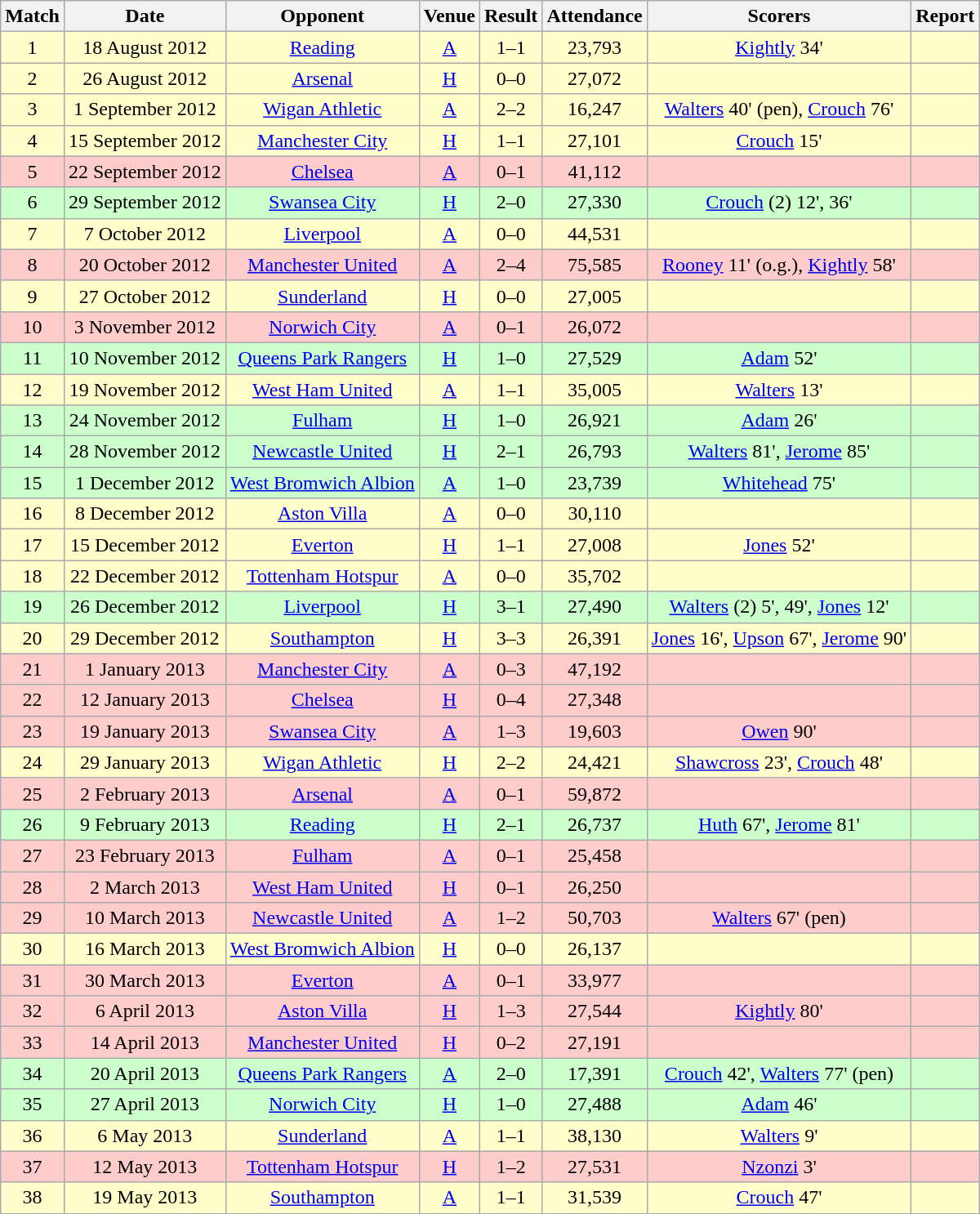<table class="wikitable" style="font-size:100%; text-align:center">
<tr>
<th>Match</th>
<th>Date</th>
<th>Opponent</th>
<th>Venue</th>
<th>Result</th>
<th>Attendance</th>
<th>Scorers</th>
<th>Report</th>
</tr>
<tr style="background: #FFFFCC;">
<td>1</td>
<td>18 August 2012</td>
<td><a href='#'>Reading</a></td>
<td><a href='#'>A</a></td>
<td>1–1</td>
<td>23,793</td>
<td><a href='#'>Kightly</a> 34'</td>
<td></td>
</tr>
<tr style="background: #FFFFCC;">
<td>2</td>
<td>26 August 2012</td>
<td><a href='#'>Arsenal</a></td>
<td><a href='#'>H</a></td>
<td>0–0</td>
<td>27,072</td>
<td></td>
<td></td>
</tr>
<tr style="background: #FFFFCC;">
<td>3</td>
<td>1 September 2012</td>
<td><a href='#'>Wigan Athletic</a></td>
<td><a href='#'>A</a></td>
<td>2–2</td>
<td>16,247</td>
<td><a href='#'>Walters</a> 40' (pen), <a href='#'>Crouch</a> 76'</td>
<td></td>
</tr>
<tr style="background: #FFFFCC;">
<td>4</td>
<td>15 September 2012</td>
<td><a href='#'>Manchester City</a></td>
<td><a href='#'>H</a></td>
<td>1–1</td>
<td>27,101</td>
<td><a href='#'>Crouch</a> 15'</td>
<td></td>
</tr>
<tr style="background: #FFCCCC;">
<td>5</td>
<td>22 September 2012</td>
<td><a href='#'>Chelsea</a></td>
<td><a href='#'>A</a></td>
<td>0–1</td>
<td>41,112</td>
<td></td>
<td></td>
</tr>
<tr style="background: #CCFFCC;">
<td>6</td>
<td>29 September 2012</td>
<td><a href='#'>Swansea City</a></td>
<td><a href='#'>H</a></td>
<td>2–0</td>
<td>27,330</td>
<td><a href='#'>Crouch</a> (2) 12', 36'</td>
<td></td>
</tr>
<tr style="background: #FFFFCC;">
<td>7</td>
<td>7 October 2012</td>
<td><a href='#'>Liverpool</a></td>
<td><a href='#'>A</a></td>
<td>0–0</td>
<td>44,531</td>
<td></td>
<td></td>
</tr>
<tr style="background: #FFCCCC;">
<td>8</td>
<td>20 October 2012</td>
<td><a href='#'>Manchester United</a></td>
<td><a href='#'>A</a></td>
<td>2–4</td>
<td>75,585</td>
<td><a href='#'>Rooney</a> 11' (o.g.), <a href='#'>Kightly</a> 58'</td>
<td></td>
</tr>
<tr style="background: #FFFFCC;">
<td>9</td>
<td>27 October 2012</td>
<td><a href='#'>Sunderland</a></td>
<td><a href='#'>H</a></td>
<td>0–0</td>
<td>27,005</td>
<td></td>
<td></td>
</tr>
<tr style="background: #FFCCCC;">
<td>10</td>
<td>3 November 2012</td>
<td><a href='#'>Norwich City</a></td>
<td><a href='#'>A</a></td>
<td>0–1</td>
<td>26,072</td>
<td></td>
<td></td>
</tr>
<tr style="background: #CCFFCC;">
<td>11</td>
<td>10 November 2012</td>
<td><a href='#'>Queens Park Rangers</a></td>
<td><a href='#'>H</a></td>
<td>1–0</td>
<td>27,529</td>
<td><a href='#'>Adam</a> 52'</td>
<td></td>
</tr>
<tr style="background: #FFFFCC;">
<td>12</td>
<td>19 November 2012</td>
<td><a href='#'>West Ham United</a></td>
<td><a href='#'>A</a></td>
<td>1–1</td>
<td>35,005</td>
<td><a href='#'>Walters</a> 13'</td>
<td></td>
</tr>
<tr style="background: #CCFFCC;">
<td>13</td>
<td>24 November 2012</td>
<td><a href='#'>Fulham</a></td>
<td><a href='#'>H</a></td>
<td>1–0</td>
<td>26,921</td>
<td><a href='#'>Adam</a> 26'</td>
<td></td>
</tr>
<tr style="background: #CCFFCC;">
<td>14</td>
<td>28 November 2012</td>
<td><a href='#'>Newcastle United</a></td>
<td><a href='#'>H</a></td>
<td>2–1</td>
<td>26,793</td>
<td><a href='#'>Walters</a> 81', <a href='#'>Jerome</a> 85'</td>
<td></td>
</tr>
<tr style="background: #CCFFCC;">
<td>15</td>
<td>1 December 2012</td>
<td><a href='#'>West Bromwich Albion</a></td>
<td><a href='#'>A</a></td>
<td>1–0</td>
<td>23,739</td>
<td><a href='#'>Whitehead</a> 75'</td>
<td></td>
</tr>
<tr style="background: #FFFFCC;">
<td>16</td>
<td>8 December 2012</td>
<td><a href='#'>Aston Villa</a></td>
<td><a href='#'>A</a></td>
<td>0–0</td>
<td>30,110</td>
<td></td>
<td></td>
</tr>
<tr style="background: #FFFFCC;">
<td>17</td>
<td>15 December 2012</td>
<td><a href='#'>Everton</a></td>
<td><a href='#'>H</a></td>
<td>1–1</td>
<td>27,008</td>
<td><a href='#'>Jones</a> 52'</td>
<td></td>
</tr>
<tr style="background: #FFFFCC;">
<td>18</td>
<td>22 December 2012</td>
<td><a href='#'>Tottenham Hotspur</a></td>
<td><a href='#'>A</a></td>
<td>0–0</td>
<td>35,702</td>
<td></td>
<td></td>
</tr>
<tr style="background: #CCFFCC;">
<td>19</td>
<td>26 December 2012</td>
<td><a href='#'>Liverpool</a></td>
<td><a href='#'>H</a></td>
<td>3–1</td>
<td>27,490</td>
<td><a href='#'>Walters</a> (2) 5', 49', <a href='#'>Jones</a> 12'</td>
<td></td>
</tr>
<tr style="background: #FFFFCC;">
<td>20</td>
<td>29 December 2012</td>
<td><a href='#'>Southampton</a></td>
<td><a href='#'>H</a></td>
<td>3–3</td>
<td>26,391</td>
<td><a href='#'>Jones</a> 16', <a href='#'>Upson</a> 67', <a href='#'>Jerome</a> 90'</td>
<td></td>
</tr>
<tr style="background: #FFCCCC;">
<td>21</td>
<td>1 January 2013</td>
<td><a href='#'>Manchester City</a></td>
<td><a href='#'>A</a></td>
<td>0–3</td>
<td>47,192</td>
<td></td>
<td></td>
</tr>
<tr style="background: #FFCCCC;">
<td>22</td>
<td>12 January 2013</td>
<td><a href='#'>Chelsea</a></td>
<td><a href='#'>H</a></td>
<td>0–4</td>
<td>27,348</td>
<td></td>
<td></td>
</tr>
<tr style="background: #FFCCCC;">
<td>23</td>
<td>19 January 2013</td>
<td><a href='#'>Swansea City</a></td>
<td><a href='#'>A</a></td>
<td>1–3</td>
<td>19,603</td>
<td><a href='#'>Owen</a> 90'</td>
<td></td>
</tr>
<tr style="background: #FFFFCC;">
<td>24</td>
<td>29 January 2013</td>
<td><a href='#'>Wigan Athletic</a></td>
<td><a href='#'>H</a></td>
<td>2–2</td>
<td>24,421</td>
<td><a href='#'>Shawcross</a> 23', <a href='#'>Crouch</a> 48'</td>
<td></td>
</tr>
<tr style="background: #FFCCCC;">
<td>25</td>
<td>2 February 2013</td>
<td><a href='#'>Arsenal</a></td>
<td><a href='#'>A</a></td>
<td>0–1</td>
<td>59,872</td>
<td></td>
<td></td>
</tr>
<tr style="background: #CCFFCC;">
<td>26</td>
<td>9 February 2013</td>
<td><a href='#'>Reading</a></td>
<td><a href='#'>H</a></td>
<td>2–1</td>
<td>26,737</td>
<td><a href='#'>Huth</a> 67', <a href='#'>Jerome</a> 81'</td>
<td></td>
</tr>
<tr style="background: #FFCCCC;">
<td>27</td>
<td>23 February 2013</td>
<td><a href='#'>Fulham</a></td>
<td><a href='#'>A</a></td>
<td>0–1</td>
<td>25,458</td>
<td></td>
<td></td>
</tr>
<tr style="background: #FFCCCC;">
<td>28</td>
<td>2 March 2013</td>
<td><a href='#'>West Ham United</a></td>
<td><a href='#'>H</a></td>
<td>0–1</td>
<td>26,250</td>
<td></td>
<td></td>
</tr>
<tr style="background: #FFCCCC;">
<td>29</td>
<td>10 March 2013</td>
<td><a href='#'>Newcastle United</a></td>
<td><a href='#'>A</a></td>
<td>1–2</td>
<td>50,703</td>
<td><a href='#'>Walters</a> 67' (pen)</td>
<td></td>
</tr>
<tr style="background: #FFFFCC;">
<td>30</td>
<td>16 March 2013</td>
<td><a href='#'>West Bromwich Albion</a></td>
<td><a href='#'>H</a></td>
<td>0–0</td>
<td>26,137</td>
<td></td>
<td></td>
</tr>
<tr style="background: #FFCCCC;">
<td>31</td>
<td>30 March 2013</td>
<td><a href='#'>Everton</a></td>
<td><a href='#'>A</a></td>
<td>0–1</td>
<td>33,977</td>
<td></td>
<td></td>
</tr>
<tr style="background: #FFCCCC;">
<td>32</td>
<td>6 April 2013</td>
<td><a href='#'>Aston Villa</a></td>
<td><a href='#'>H</a></td>
<td>1–3</td>
<td>27,544</td>
<td><a href='#'>Kightly</a> 80'</td>
<td></td>
</tr>
<tr style="background: #FFCCCC;">
<td>33</td>
<td>14 April 2013</td>
<td><a href='#'>Manchester United</a></td>
<td><a href='#'>H</a></td>
<td>0–2</td>
<td>27,191</td>
<td></td>
<td></td>
</tr>
<tr style="background: #CCFFCC;">
<td>34</td>
<td>20 April 2013</td>
<td><a href='#'>Queens Park Rangers</a></td>
<td><a href='#'>A</a></td>
<td>2–0</td>
<td>17,391</td>
<td><a href='#'>Crouch</a> 42', <a href='#'>Walters</a> 77' (pen)</td>
<td></td>
</tr>
<tr style="background: #CCFFCC;">
<td>35</td>
<td>27 April 2013</td>
<td><a href='#'>Norwich City</a></td>
<td><a href='#'>H</a></td>
<td>1–0</td>
<td>27,488</td>
<td><a href='#'>Adam</a> 46'</td>
<td></td>
</tr>
<tr style="background: #FFFFCC;">
<td>36</td>
<td>6 May 2013</td>
<td><a href='#'>Sunderland</a></td>
<td><a href='#'>A</a></td>
<td>1–1</td>
<td>38,130</td>
<td><a href='#'>Walters</a> 9'</td>
<td></td>
</tr>
<tr style="background: #FFCCCC;">
<td>37</td>
<td>12 May 2013</td>
<td><a href='#'>Tottenham Hotspur</a></td>
<td><a href='#'>H</a></td>
<td>1–2</td>
<td>27,531</td>
<td><a href='#'>Nzonzi</a> 3'</td>
<td></td>
</tr>
<tr style="background: #FFFFCC;">
<td>38</td>
<td>19 May 2013</td>
<td><a href='#'>Southampton</a></td>
<td><a href='#'>A</a></td>
<td>1–1</td>
<td>31,539</td>
<td><a href='#'>Crouch</a> 47'</td>
<td></td>
</tr>
</table>
